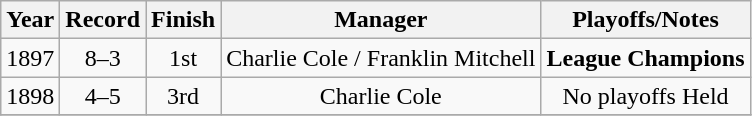<table class="wikitable" style="text-align:center">
<tr>
<th>Year</th>
<th>Record</th>
<th>Finish</th>
<th>Manager</th>
<th>Playoffs/Notes</th>
</tr>
<tr align=center>
<td>1897</td>
<td>8–3</td>
<td>1st</td>
<td>Charlie Cole / Franklin Mitchell</td>
<td><strong>League Champions</strong></td>
</tr>
<tr align=center>
<td>1898</td>
<td>4–5</td>
<td>3rd</td>
<td>Charlie Cole</td>
<td>No playoffs Held</td>
</tr>
<tr align=center>
</tr>
</table>
